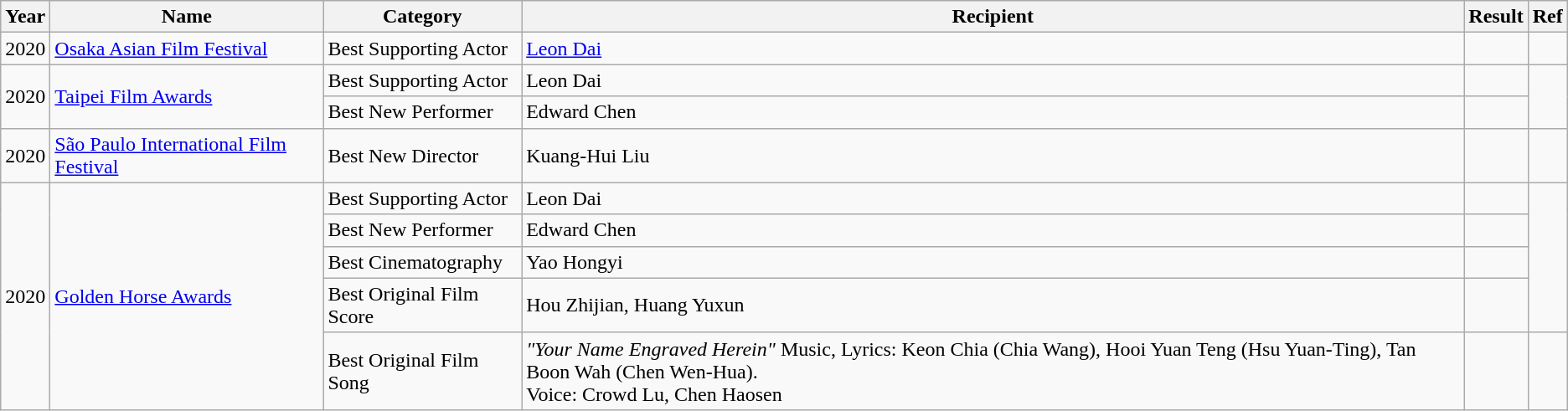<table class="wikitable">
<tr>
<th>Year</th>
<th>Name</th>
<th>Category</th>
<th>Recipient</th>
<th>Result</th>
<th>Ref</th>
</tr>
<tr>
<td>2020</td>
<td><a href='#'>Osaka Asian Film Festival</a></td>
<td>Best Supporting Actor</td>
<td><a href='#'>Leon Dai</a></td>
<td></td>
<td></td>
</tr>
<tr>
<td rowspan="2">2020</td>
<td rowspan="2"><a href='#'>Taipei Film Awards</a></td>
<td>Best Supporting Actor</td>
<td>Leon Dai</td>
<td></td>
<td rowspan="2"></td>
</tr>
<tr>
<td>Best New Performer</td>
<td>Edward Chen</td>
<td></td>
</tr>
<tr>
<td>2020</td>
<td><a href='#'>São Paulo International Film Festival</a></td>
<td>Best New Director</td>
<td>Kuang-Hui Liu</td>
<td></td>
<td></td>
</tr>
<tr>
<td rowspan="5">2020</td>
<td rowspan="5"><a href='#'>Golden Horse Awards</a></td>
<td>Best Supporting Actor</td>
<td>Leon Dai</td>
<td></td>
<td rowspan="4"></td>
</tr>
<tr>
<td>Best New Performer</td>
<td>Edward Chen</td>
<td></td>
</tr>
<tr>
<td>Best Cinematography</td>
<td>Yao Hongyi</td>
<td></td>
</tr>
<tr>
<td>Best Original Film Score</td>
<td>Hou Zhijian, Huang Yuxun</td>
<td></td>
</tr>
<tr>
<td>Best Original Film Song</td>
<td><em>"Your Name Engraved Herein"</em> Music, Lyrics: Keon Chia (Chia Wang), Hooi Yuan Teng (Hsu Yuan-Ting), Tan Boon Wah (Chen Wen-Hua).<br>Voice: Crowd Lu, Chen Haosen</td>
<td></td>
<td></td>
</tr>
</table>
